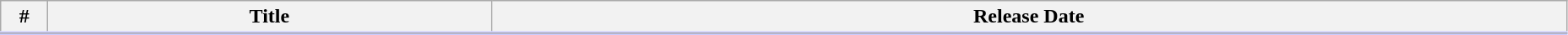<table class="wikitable" style="width:98%;">
<tr style="border-bottom: 3px solid #CCF">
<th style="width:30px;">#</th>
<th>Title</th>
<th>Release Date</th>
</tr>
<tr>
</tr>
</table>
